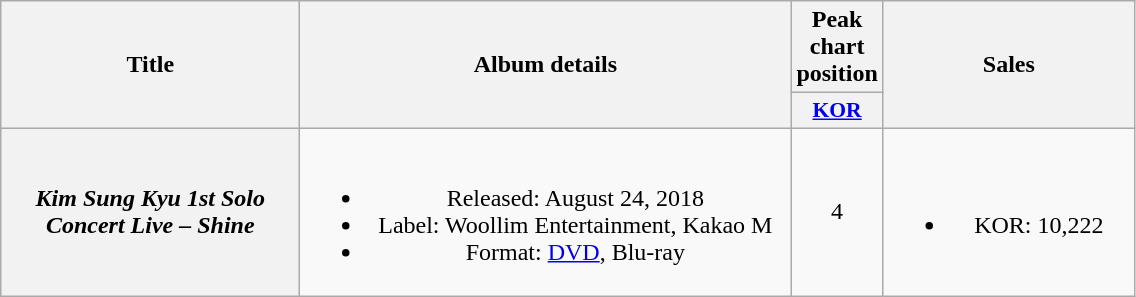<table class="wikitable plainrowheaders" style="text-align:center;">
<tr>
<th rowspan="2" style="width:12em;">Title</th>
<th rowspan="2" style="width:20em;">Album details</th>
<th colspan="1">Peak chart position</th>
<th rowspan="2" style="width:10em;">Sales</th>
</tr>
<tr>
<th scope="col" style="width:3em;font-size:90%;"><a href='#'>KOR</a><br></th>
</tr>
<tr>
<th scope="row"><em>Kim Sung Kyu 1st Solo Concert Live – Shine</em></th>
<td><br><ul><li>Released: August 24, 2018</li><li>Label: Woollim Entertainment, Kakao M</li><li>Format: <a href='#'>DVD</a>, Blu-ray</li></ul></td>
<td>4</td>
<td><br><ul><li>KOR: 10,222</li></ul></td>
</tr>
</table>
